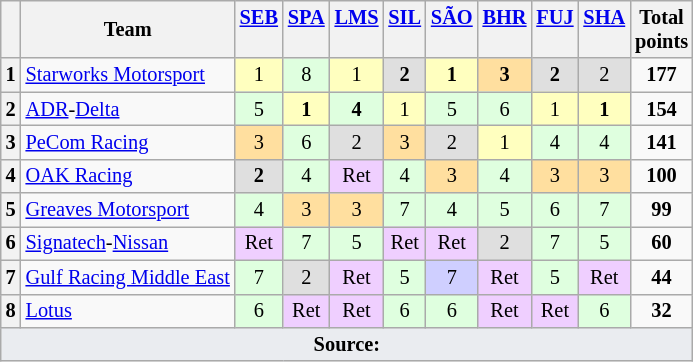<table class="wikitable" style="font-size: 85%; text-align:center;">
<tr valign="top">
<th valign=middle></th>
<th valign=middle>Team</th>
<th><a href='#'>SEB</a><br></th>
<th><a href='#'>SPA</a><br></th>
<th><a href='#'>LMS</a><br></th>
<th><a href='#'>SIL</a><br></th>
<th><a href='#'>SÃO</a><br></th>
<th><a href='#'>BHR</a><br></th>
<th><a href='#'>FUJ</a><br></th>
<th><a href='#'>SHA</a><br></th>
<th valign=middle>Total<br>points</th>
</tr>
<tr>
<th>1</th>
<td align=left> <a href='#'>Starworks Motorsport</a></td>
<td style="background:#FFFFBF;">1</td>
<td style="background:#DFFFDF;">8</td>
<td style="background:#FFFFBF;">1</td>
<td style="background:#DFDFDF;"><strong>2</strong></td>
<td style="background:#FFFFBF;"><strong>1</strong></td>
<td style="background:#FFDF9F;"><strong>3</strong></td>
<td style="background:#DFDFDF;"><strong>2</strong></td>
<td style="background:#DFDFDF;">2</td>
<td><strong>177</strong></td>
</tr>
<tr>
<th>2</th>
<td align=left> <a href='#'>ADR</a>-<a href='#'>Delta</a></td>
<td style="background:#DFFFDF;">5</td>
<td style="background:#FFFFBF;"><strong>1</strong></td>
<td style="background:#DFFFDF;"><strong>4</strong></td>
<td style="background:#FFFFBF;">1</td>
<td style="background:#DFFFDF;">5</td>
<td style="background:#DFFFDF;">6</td>
<td style="background:#FFFFBF;">1</td>
<td style="background:#FFFFBF;"><strong>1</strong></td>
<td><strong>154</strong></td>
</tr>
<tr>
<th>3</th>
<td align=left> <a href='#'>PeCom Racing</a></td>
<td style="background:#FFDF9F;">3</td>
<td style="background:#DFFFDF;">6</td>
<td style="background:#DFDFDF;">2</td>
<td style="background:#FFDF9F;">3</td>
<td style="background:#DFDFDF;">2</td>
<td style="background:#FFFFBF;">1</td>
<td style="background:#DFFFDF;">4</td>
<td style="background:#DFFFDF;">4</td>
<td><strong>141</strong></td>
</tr>
<tr>
<th>4</th>
<td align=left> <a href='#'>OAK Racing</a></td>
<td style="background:#DFDFDF;"><strong>2</strong></td>
<td style="background:#DFFFDF;">4</td>
<td style="background:#EFCFFF;">Ret</td>
<td style="background:#DFFFDF;">4</td>
<td style="background:#FFDF9F;">3</td>
<td style="background:#DFFFDF;">4</td>
<td style="background:#FFDF9F;">3</td>
<td style="background:#FFDF9F;">3</td>
<td><strong>100</strong></td>
</tr>
<tr>
<th>5</th>
<td align=left> <a href='#'>Greaves Motorsport</a></td>
<td style="background:#DFFFDF;">4</td>
<td style="background:#FFDF9F;">3</td>
<td style="background:#FFDF9F;">3</td>
<td style="background:#DFFFDF;">7</td>
<td style="background:#DFFFDF;">4</td>
<td style="background:#DFFFDF;">5</td>
<td style="background:#DFFFDF;">6</td>
<td style="background:#DFFFDF;">7</td>
<td><strong>99</strong></td>
</tr>
<tr>
<th>6</th>
<td align=left> <a href='#'>Signatech</a>-<a href='#'>Nissan</a></td>
<td style="background:#EFCFFF;">Ret</td>
<td style="background:#DFFFDF;">7</td>
<td style="background:#DFFFDF;">5</td>
<td style="background:#EFCFFF;">Ret</td>
<td style="background:#EFCFFF;">Ret</td>
<td style="background:#DFDFDF;">2</td>
<td style="background:#DFFFDF;">7</td>
<td style="background:#DFFFDF;">5</td>
<td><strong>60</strong></td>
</tr>
<tr>
<th>7</th>
<td align=left> <a href='#'>Gulf Racing Middle East</a></td>
<td style="background:#DFFFDF;">7</td>
<td style="background:#DFDFDF;">2</td>
<td style="background:#EFCFFF;">Ret</td>
<td style="background:#DFFFDF;">5</td>
<td style="background:#CFCFFF;">7</td>
<td style="background:#EFCFFF;">Ret</td>
<td style="background:#DFFFDF;">5</td>
<td style="background:#EFCFFF;">Ret</td>
<td><strong>44</strong></td>
</tr>
<tr>
<th>8</th>
<td align=left> <a href='#'>Lotus</a></td>
<td style="background:#DFFFDF;">6</td>
<td style="background:#EFCFFF;">Ret</td>
<td style="background:#EFCFFF;">Ret</td>
<td style="background:#DFFFDF;">6</td>
<td style="background:#DFFFDF;">6</td>
<td style="background:#EFCFFF;">Ret</td>
<td style="background:#EFCFFF;">Ret</td>
<td style="background:#DFFFDF;">6</td>
<td><strong>32</strong></td>
</tr>
<tr class="sortbottom">
<td colspan="11" style="background-color:#EAECF0;text-align:center"><strong>Source:</strong></td>
</tr>
</table>
